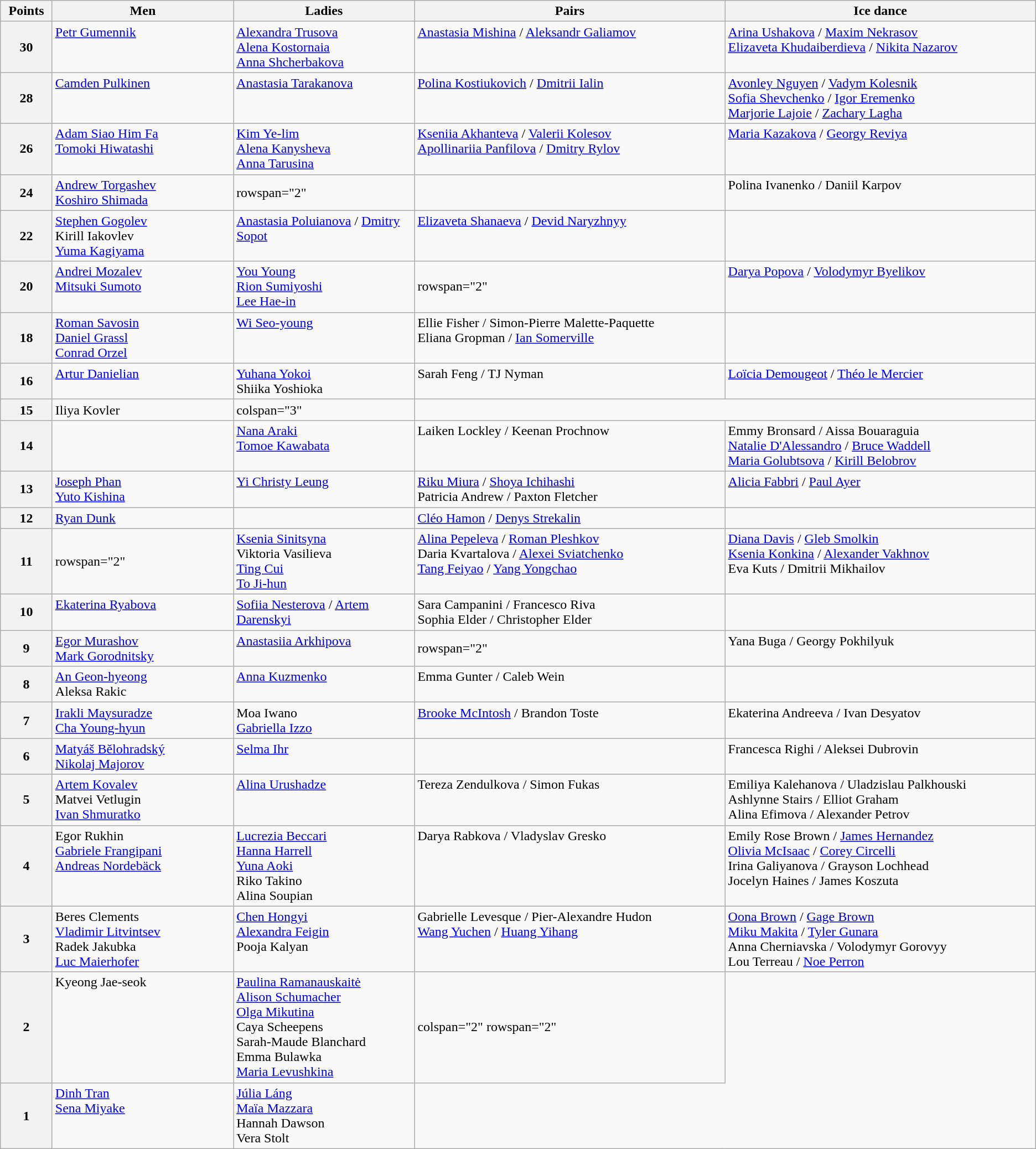<table class="wikitable unsortable" style="text-align:left">
<tr>
<th scope="col" style="width:5%">Points</th>
<th scope="col" style="width:17.5%">Men</th>
<th scope="col" style="width:17.5%">Ladies</th>
<th scope="col" style="width:30%">Pairs</th>
<th scope="col" style="width:30%">Ice dance</th>
</tr>
<tr>
<th scope="row">30</th>
<td valign="top"> <a href='#'>Petr Gumennik</a></td>
<td valign="top"> <a href='#'>Alexandra Trusova</a><br> <a href='#'>Alena Kostornaia</a><br> <a href='#'>Anna Shcherbakova</a></td>
<td valign="top"> <a href='#'>Anastasia Mishina</a> / <a href='#'>Aleksandr Galiamov</a></td>
<td valign="top"> <a href='#'>Arina Ushakova</a> / <a href='#'>Maxim Nekrasov</a><br> <a href='#'>Elizaveta Khudaiberdieva</a> / <a href='#'>Nikita Nazarov</a></td>
</tr>
<tr>
<th scope="row">28</th>
<td valign="top"> <a href='#'>Camden Pulkinen</a></td>
<td valign="top"> <a href='#'>Anastasia Tarakanova</a></td>
<td valign="top"> <a href='#'>Polina Kostiukovich</a> / <a href='#'>Dmitrii Ialin</a></td>
<td valign="top"> <a href='#'>Avonley Nguyen</a> / <a href='#'>Vadym Kolesnik</a><br> <a href='#'>Sofia Shevchenko</a> / <a href='#'>Igor Eremenko</a><br> <a href='#'>Marjorie Lajoie</a> / <a href='#'>Zachary Lagha</a></td>
</tr>
<tr>
<th scope="row">26</th>
<td valign="top"> <a href='#'>Adam Siao Him Fa</a><br> <a href='#'>Tomoki Hiwatashi</a></td>
<td valign="top"> <a href='#'>Kim Ye-lim</a><br> <a href='#'>Alena Kanysheva</a><br> <a href='#'>Anna Tarusina</a></td>
<td valign="top"> <a href='#'>Kseniia Akhanteva</a> / <a href='#'>Valerii Kolesov</a><br> <a href='#'>Apollinariia Panfilova</a> / <a href='#'>Dmitry Rylov</a></td>
<td valign="top"> <a href='#'>Maria Kazakova</a> / <a href='#'>Georgy Reviya</a></td>
</tr>
<tr>
<th scope="row">24</th>
<td valign="top"> <a href='#'>Andrew Torgashev</a><br> <a href='#'>Koshiro Shimada</a></td>
<td>rowspan="2" </td>
<td></td>
<td valign="top"> Polina Ivanenko / Daniil Karpov</td>
</tr>
<tr>
<th scope="row">22</th>
<td valign="top"> <a href='#'>Stephen Gogolev</a><br> Kirill Iakovlev<br> <a href='#'>Yuma Kagiyama</a></td>
<td valign="top"> <a href='#'>Anastasia Poluianova</a> / <a href='#'>Dmitry Sopot</a></td>
<td valign="top"> <a href='#'>Elizaveta Shanaeva</a> / <a href='#'>Devid Naryzhnyy</a></td>
</tr>
<tr>
<th scope="row">20</th>
<td valign="top"> <a href='#'>Andrei Mozalev</a><br> <a href='#'>Mitsuki Sumoto</a></td>
<td valign="top"> <a href='#'>You Young</a><br> <a href='#'>Rion Sumiyoshi</a><br> <a href='#'>Lee Hae-in</a></td>
<td>rowspan="2" </td>
<td valign="top"> <a href='#'>Darya Popova</a> / <a href='#'>Volodymyr Byelikov</a></td>
</tr>
<tr>
<th scope="row">18</th>
<td valign="top"> <a href='#'>Roman Savosin</a><br> <a href='#'>Daniel Grassl</a><br> <a href='#'>Conrad Orzel</a></td>
<td valign="top"> <a href='#'>Wi Seo-young</a></td>
<td valign="top"> Ellie Fisher / Simon-Pierre Malette-Paquette<br> Eliana Gropman / <a href='#'>Ian Somerville</a></td>
</tr>
<tr>
<th scope="row">16</th>
<td valign="top"> <a href='#'>Artur Danielian</a></td>
<td valign="top"> <a href='#'>Yuhana Yokoi</a><br> Shiika Yoshioka</td>
<td valign="top"> Sarah Feng / TJ Nyman</td>
<td valign="top"> <a href='#'>Loïcia Demougeot</a> / <a href='#'>Théo le Mercier</a></td>
</tr>
<tr>
<th scope="row">15</th>
<td valign="top"> Iliya Kovler</td>
<td>colspan="3" </td>
</tr>
<tr>
<th scope="row">14</th>
<td></td>
<td valign="top"> <a href='#'>Nana Araki</a><br> <a href='#'>Tomoe Kawabata</a></td>
<td valign="top"> Laiken Lockley / Keenan Prochnow</td>
<td valign="top"> Emmy Bronsard / Aissa Bouaraguia<br> <a href='#'>Natalie D'Alessandro</a> / <a href='#'>Bruce Waddell</a><br> <a href='#'>Maria Golubtsova</a> / <a href='#'>Kirill Belobrov</a></td>
</tr>
<tr>
<th scope="row">13</th>
<td valign="top"> <a href='#'>Joseph Phan</a><br> <a href='#'>Yuto Kishina</a></td>
<td valign="top"> <a href='#'>Yi Christy Leung</a></td>
<td valign="top"> <a href='#'>Riku Miura</a> / <a href='#'>Shoya Ichihashi</a><br> Patricia Andrew / Paxton Fletcher</td>
<td valign="top"> <a href='#'>Alicia Fabbri</a> / <a href='#'>Paul Ayer</a></td>
</tr>
<tr>
<th scope="row">12</th>
<td valign="top"> <a href='#'>Ryan Dunk</a></td>
<td></td>
<td valign="top"> <a href='#'>Cléo Hamon</a> / <a href='#'>Denys Strekalin</a></td>
<td></td>
</tr>
<tr>
<th scope="row">11</th>
<td>rowspan="2" </td>
<td valign="top"> <a href='#'>Ksenia Sinitsyna</a><br> Viktoria Vasilieva<br> <a href='#'>Ting Cui</a><br> <a href='#'>To Ji-hun</a></td>
<td valign="top"> <a href='#'>Alina Pepeleva</a> / <a href='#'>Roman Pleshkov</a><br> Daria Kvartalova / <a href='#'>Alexei Sviatchenko</a><br> <a href='#'>Tang Feiyao</a> / <a href='#'>Yang Yongchao</a></td>
<td valign="top"> <a href='#'>Diana Davis</a> / <a href='#'>Gleb Smolkin</a><br> <a href='#'>Ksenia Konkina</a> / <a href='#'>Alexander Vakhnov</a><br> Eva Kuts / Dmitrii Mikhailov</td>
</tr>
<tr>
<th scope="row">10</th>
<td valign="top"> <a href='#'>Ekaterina Ryabova</a></td>
<td valign="top"> <a href='#'>Sofiia Nesterova</a> / <a href='#'>Artem Darenskyi</a></td>
<td valign="top"> Sara Campanini / Francesco Riva<br> Sophia Elder / Christopher Elder</td>
</tr>
<tr>
<th scope="row">9</th>
<td valign="top"> <a href='#'>Egor Murashov</a><br> <a href='#'>Mark Gorodnitsky</a></td>
<td valign="top"> <a href='#'>Anastasiia Arkhipova</a></td>
<td>rowspan="2" </td>
<td valign="top"> Yana Buga / Georgy Pokhilyuk</td>
</tr>
<tr>
<th scope="row">8</th>
<td valign="top"> <a href='#'>An Geon-hyeong</a><br> Aleksa Rakic</td>
<td valign="top"> <a href='#'>Anna Kuzmenko</a></td>
<td valign="top"> Emma Gunter / Caleb Wein</td>
</tr>
<tr>
<th scope="row">7</th>
<td valign="top"> <a href='#'>Irakli Maysuradze</a><br> <a href='#'>Cha Young-hyun</a></td>
<td valign="top"> Moa Iwano<br> <a href='#'>Gabriella Izzo</a></td>
<td valign="top"> <a href='#'>Brooke McIntosh</a> / Brandon Toste</td>
<td valign="top"> Ekaterina Andreeva / Ivan Desyatov</td>
</tr>
<tr>
<th scope="row">6</th>
<td valign="top"> <a href='#'>Matyáš Bělohradský</a><br> <a href='#'>Nikolaj Majorov</a></td>
<td valign="top"> <a href='#'>Selma Ihr</a></td>
<td></td>
<td valign="top"> Francesca Righi / Aleksei Dubrovin</td>
</tr>
<tr>
<th scope="row">5</th>
<td valign="top"> <a href='#'>Artem Kovalev</a><br> Matvei Vetlugin<br> <a href='#'>Ivan Shmuratko</a></td>
<td valign="top"> <a href='#'>Alina Urushadze</a></td>
<td valign="top"> Tereza Zendulkova / Simon Fukas</td>
<td valign="top"> Emiliya Kalehanova / Uladzislau Palkhouski<br> Ashlynne Stairs / Elliot Graham<br> Alina Efimova / Alexander Petrov</td>
</tr>
<tr>
<th scope="row">4</th>
<td valign="top"> Egor Rukhin<br> <a href='#'>Gabriele Frangipani</a><br> <a href='#'>Andreas Nordebäck</a></td>
<td valign="top"> <a href='#'>Lucrezia Beccari</a><br> <a href='#'>Hanna Harrell</a><br> <a href='#'>Yuna Aoki</a><br> Riko Takino<br> Alina Soupian</td>
<td valign="top"> Darya Rabkova / Vladyslav Gresko</td>
<td valign="top"> Emily Rose Brown / <a href='#'>James Hernandez</a><br> <a href='#'>Olivia McIsaac</a> / <a href='#'>Corey Circelli</a><br> Irina Galiyanova / Grayson Lochhead<br> Jocelyn Haines / James Koszuta</td>
</tr>
<tr>
<th scope="row">3</th>
<td valign="top"> Beres Clements<br> <a href='#'>Vladimir Litvintsev</a><br> Radek Jakubka<br> <a href='#'>Luc Maierhofer</a></td>
<td valign="top"> <a href='#'>Chen Hongyi</a><br> <a href='#'>Alexandra Feigin</a><br> Pooja Kalyan</td>
<td valign="top"> Gabrielle Levesque / Pier-Alexandre Hudon<br> <a href='#'>Wang Yuchen</a> / <a href='#'>Huang Yihang</a></td>
<td valign="top"> <a href='#'>Oona Brown</a> / <a href='#'>Gage Brown</a><br> <a href='#'>Miku Makita</a> / <a href='#'>Tyler Gunara</a><br> Anna Cherniavska / Volodymyr Gorovyy<br> Lou Terreau / <a href='#'>Noe Perron</a></td>
</tr>
<tr>
<th scope="row">2</th>
<td valign="top"> Kyeong Jae-seok</td>
<td valign="top"> <a href='#'>Paulina Ramanauskaitė</a><br> <a href='#'>Alison Schumacher</a><br> <a href='#'>Olga Mikutina</a><br> Caya Scheepens<br> Sarah-Maude Blanchard<br> Emma Bulawka<br> <a href='#'>Maria Levushkina</a></td>
<td>colspan="2" rowspan="2" </td>
</tr>
<tr>
<th scope="row">1</th>
<td valign="top"> <a href='#'>Dinh Tran</a><br> <a href='#'>Sena Miyake</a></td>
<td valign="top"> <a href='#'>Júlia Láng</a><br> <a href='#'>Maïa Mazzara</a><br> Hannah Dawson<br> Vera Stolt</td>
</tr>
</table>
